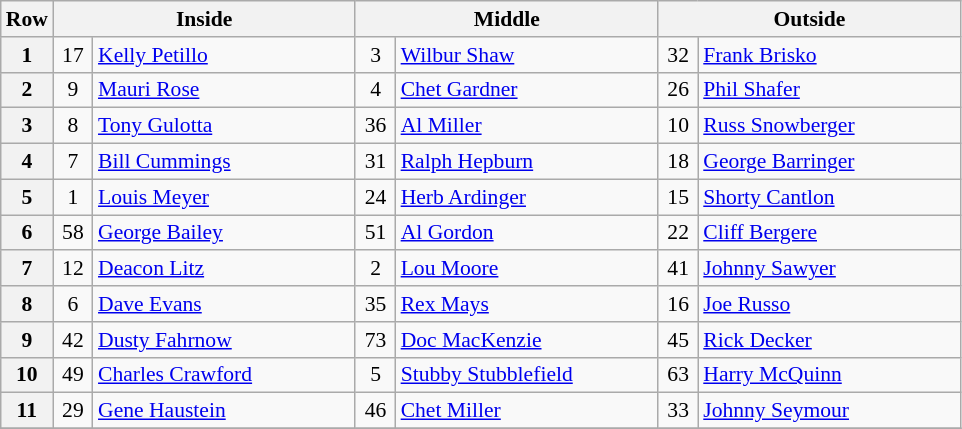<table class="wikitable" style="font-size: 90%;">
<tr>
<th>Row</th>
<th colspan=2 width="195">Inside</th>
<th colspan=2 width="195">Middle</th>
<th colspan=2 width="195">Outside</th>
</tr>
<tr>
<th>1</th>
<td align="center" width="20">17</td>
<td>  <a href='#'>Kelly Petillo</a></td>
<td align="center" width="20">3</td>
<td>  <a href='#'>Wilbur Shaw</a></td>
<td align="center" width="20">32</td>
<td> <a href='#'>Frank Brisko</a></td>
</tr>
<tr>
<th>2</th>
<td align="center" width="20">9</td>
<td> <a href='#'>Mauri Rose</a></td>
<td align="center" width="20">4</td>
<td> <a href='#'>Chet Gardner</a></td>
<td align="center" width="20">26</td>
<td> <a href='#'>Phil Shafer</a></td>
</tr>
<tr>
<th>3</th>
<td align="center" width="20">8</td>
<td> <a href='#'>Tony Gulotta</a></td>
<td align="center" width="20">36</td>
<td> <a href='#'>Al Miller</a></td>
<td align="center" width="20">10</td>
<td> <a href='#'>Russ Snowberger</a></td>
</tr>
<tr>
<th>4</th>
<td align="center" width="20">7</td>
<td> <a href='#'>Bill Cummings</a></td>
<td align="center" width="20">31</td>
<td> <a href='#'>Ralph Hepburn</a></td>
<td align="center" width="20">18</td>
<td> <a href='#'>George Barringer</a> </td>
</tr>
<tr>
<th>5</th>
<td align="center" width="20">1</td>
<td> <a href='#'>Louis Meyer</a> </td>
<td align="center" width="20">24</td>
<td> <a href='#'>Herb Ardinger</a> </td>
<td align="center" width="20">15</td>
<td> <a href='#'>Shorty Cantlon</a></td>
</tr>
<tr>
<th>6</th>
<td align="center" width="20">58</td>
<td> <a href='#'>George Bailey</a> </td>
<td align="center" width="20">51</td>
<td> <a href='#'>Al Gordon</a></td>
<td align="center" width="20">22</td>
<td> <a href='#'>Cliff Bergere</a></td>
</tr>
<tr>
<th>7</th>
<td align="center" width="20">12</td>
<td> <a href='#'>Deacon Litz</a></td>
<td align="center" width="20">2</td>
<td> <a href='#'>Lou Moore</a></td>
<td align="center" width="20">41</td>
<td> <a href='#'>Johnny Sawyer</a></td>
</tr>
<tr>
<th>8</th>
<td align="center" width="20">6</td>
<td> <a href='#'>Dave Evans</a></td>
<td align="center" width="20">35</td>
<td> <a href='#'>Rex Mays</a> </td>
<td align="center" width="20">16</td>
<td> <a href='#'>Joe Russo</a></td>
</tr>
<tr>
<th>9</th>
<td align="center" width="20">42</td>
<td> <a href='#'>Dusty Fahrnow</a> </td>
<td align="center" width="20">73</td>
<td> <a href='#'>Doc MacKenzie</a></td>
<td align="center" width="20">45</td>
<td> <a href='#'>Rick Decker</a></td>
</tr>
<tr>
<th>10</th>
<td align="center" width="20">49</td>
<td> <a href='#'>Charles Crawford</a> </td>
<td align="center" width="20">5</td>
<td> <a href='#'>Stubby Stubblefield</a></td>
<td align="center" width="20">63</td>
<td> <a href='#'>Harry McQuinn</a> </td>
</tr>
<tr>
<th>11</th>
<td align="center" width="20">29</td>
<td> <a href='#'>Gene Haustein</a></td>
<td align="center" width="20">46</td>
<td> <a href='#'>Chet Miller</a></td>
<td align="center" width="20">33</td>
<td> <a href='#'>Johnny Seymour</a></td>
</tr>
<tr>
</tr>
</table>
